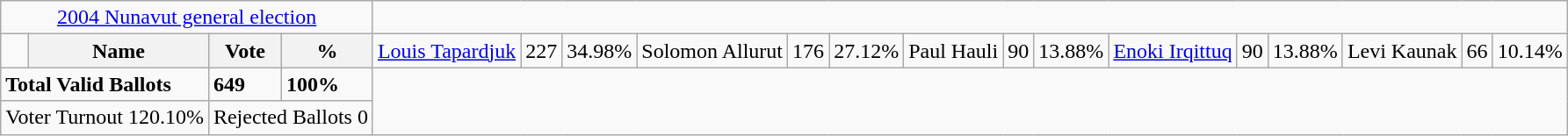<table class="wikitable">
<tr>
<td colspan=4 align=center><a href='#'>2004 Nunavut general election</a></td>
</tr>
<tr>
<td></td>
<th><strong>Name </strong></th>
<th><strong>Vote</strong></th>
<th><strong>%</strong><br></th>
<td><a href='#'>Louis Tapardjuk</a></td>
<td>227</td>
<td>34.98%<br></td>
<td>Solomon Allurut</td>
<td>176</td>
<td>27.12%<br></td>
<td>Paul Hauli</td>
<td>90</td>
<td>13.88%<br></td>
<td><a href='#'>Enoki Irqittuq</a></td>
<td>90</td>
<td>13.88%<br></td>
<td>Levi Kaunak</td>
<td>66</td>
<td>10.14%</td>
</tr>
<tr>
<td colspan=2><strong>Total Valid Ballots</strong></td>
<td><strong>649</strong></td>
<td><strong>100%</strong></td>
</tr>
<tr>
<td colspan=2 align=center>Voter Turnout 120.10%</td>
<td colspan=2 align=center>Rejected Ballots 0</td>
</tr>
</table>
